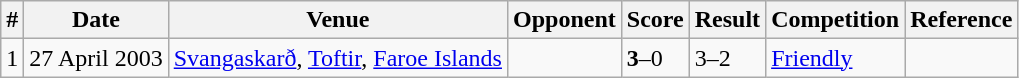<table class="wikitable">
<tr>
<th>#</th>
<th>Date</th>
<th>Venue</th>
<th>Opponent</th>
<th>Score</th>
<th>Result</th>
<th>Competition</th>
<th>Reference</th>
</tr>
<tr>
<td>1</td>
<td>27 April 2003</td>
<td><a href='#'>Svangaskarð</a>, <a href='#'>Toftir</a>, <a href='#'>Faroe Islands</a></td>
<td></td>
<td><strong>3</strong>–0</td>
<td>3–2</td>
<td><a href='#'>Friendly</a></td>
<td></td>
</tr>
</table>
